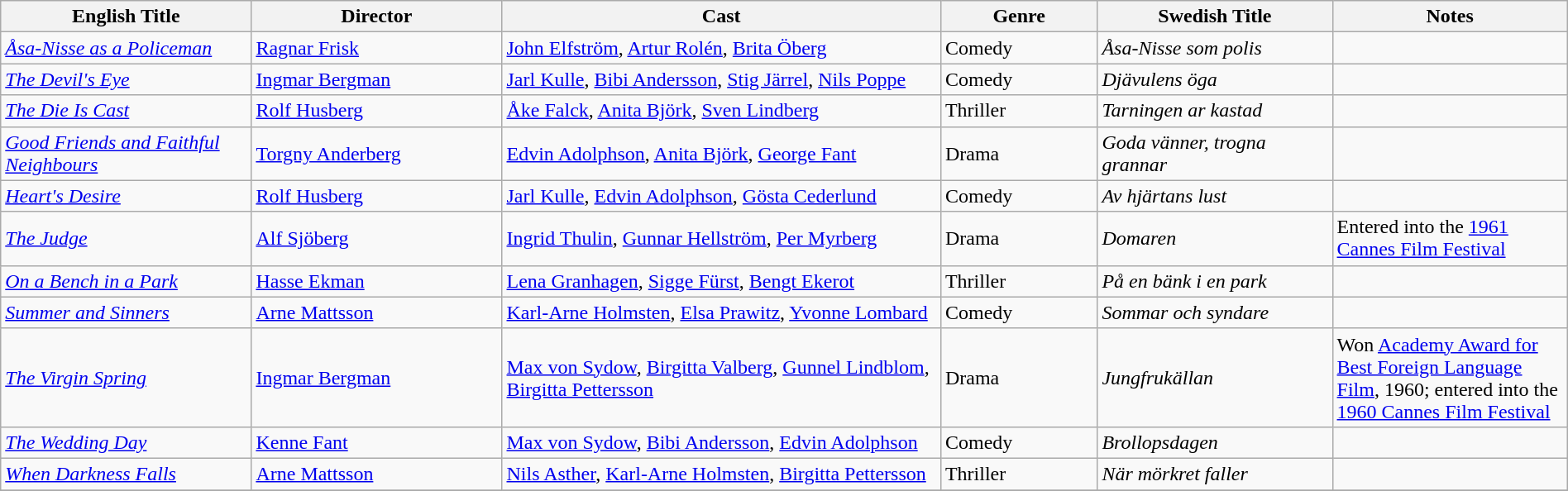<table class="wikitable" style="width:100%;">
<tr>
<th style="width:16%;">English Title</th>
<th style="width:16%;">Director</th>
<th style="width:28%;">Cast</th>
<th style="width:10%;">Genre</th>
<th style="width:15%;">Swedish Title</th>
<th style="width:15%;">Notes</th>
</tr>
<tr>
<td><em><a href='#'>Åsa-Nisse as a Policeman</a></em></td>
<td><a href='#'>Ragnar Frisk</a></td>
<td><a href='#'>John Elfström</a>, <a href='#'>Artur Rolén</a>, <a href='#'>Brita Öberg</a></td>
<td>Comedy</td>
<td><em>Åsa-Nisse som polis</em></td>
<td></td>
</tr>
<tr>
<td><em><a href='#'>The Devil's Eye</a></em></td>
<td><a href='#'>Ingmar Bergman</a></td>
<td><a href='#'>Jarl Kulle</a>, <a href='#'>Bibi Andersson</a>, <a href='#'>Stig Järrel</a>, <a href='#'>Nils Poppe</a></td>
<td>Comedy</td>
<td><em>Djävulens öga</em></td>
<td></td>
</tr>
<tr>
<td><em><a href='#'>The Die Is Cast</a></em></td>
<td><a href='#'>Rolf Husberg</a></td>
<td><a href='#'>Åke Falck</a>, <a href='#'>Anita Björk</a>, <a href='#'>Sven Lindberg</a></td>
<td>Thriller</td>
<td><em>Tarningen ar kastad</em></td>
<td></td>
</tr>
<tr>
<td><em><a href='#'>Good Friends and Faithful Neighbours</a></em></td>
<td><a href='#'>Torgny Anderberg</a></td>
<td><a href='#'>Edvin Adolphson</a>, <a href='#'>Anita Björk</a>, <a href='#'>George Fant</a></td>
<td>Drama</td>
<td><em>Goda vänner, trogna grannar</em></td>
<td></td>
</tr>
<tr>
<td><em><a href='#'>Heart's Desire</a></em></td>
<td><a href='#'>Rolf Husberg</a></td>
<td><a href='#'>Jarl Kulle</a>, <a href='#'>Edvin Adolphson</a>, <a href='#'>Gösta Cederlund</a></td>
<td>Comedy</td>
<td><em>Av hjärtans lust</em></td>
<td></td>
</tr>
<tr>
<td><em><a href='#'>The Judge</a></em></td>
<td><a href='#'>Alf Sjöberg</a></td>
<td><a href='#'>Ingrid Thulin</a>, <a href='#'>Gunnar Hellström</a>, <a href='#'>Per Myrberg</a></td>
<td>Drama</td>
<td><em>Domaren</em></td>
<td>Entered into the <a href='#'>1961 Cannes Film Festival</a></td>
</tr>
<tr>
<td><em><a href='#'>On a Bench in a Park</a></em></td>
<td><a href='#'>Hasse Ekman</a></td>
<td><a href='#'>Lena Granhagen</a>, <a href='#'>Sigge Fürst</a>, <a href='#'>Bengt Ekerot</a></td>
<td>Thriller</td>
<td><em>På en bänk i en park</em></td>
<td></td>
</tr>
<tr>
<td><em><a href='#'>Summer and Sinners</a></em></td>
<td><a href='#'>Arne Mattsson</a></td>
<td><a href='#'>Karl-Arne Holmsten</a>, <a href='#'>Elsa Prawitz</a>, <a href='#'>Yvonne Lombard</a></td>
<td>Comedy</td>
<td><em>Sommar och syndare</em></td>
<td></td>
</tr>
<tr>
<td><em><a href='#'>The Virgin Spring</a></em></td>
<td><a href='#'>Ingmar Bergman</a></td>
<td><a href='#'>Max von Sydow</a>, <a href='#'>Birgitta Valberg</a>, <a href='#'>Gunnel Lindblom</a>, <a href='#'>Birgitta Pettersson</a></td>
<td>Drama</td>
<td><em>Jungfrukällan</em></td>
<td>Won <a href='#'>Academy Award for Best Foreign Language Film</a>, 1960; entered into the <a href='#'>1960 Cannes Film Festival</a></td>
</tr>
<tr>
<td><em><a href='#'>The Wedding Day</a></em></td>
<td><a href='#'>Kenne Fant</a></td>
<td><a href='#'>Max von Sydow</a>, <a href='#'>Bibi Andersson</a>, <a href='#'>Edvin Adolphson</a></td>
<td>Comedy</td>
<td><em>Brollopsdagen</em></td>
<td></td>
</tr>
<tr>
<td><em><a href='#'>When Darkness Falls</a></em></td>
<td><a href='#'>Arne Mattsson</a></td>
<td><a href='#'>Nils Asther</a>, <a href='#'>Karl-Arne Holmsten</a>, <a href='#'>Birgitta Pettersson</a></td>
<td>Thriller</td>
<td><em>När mörkret faller</em></td>
<td></td>
</tr>
<tr>
</tr>
</table>
